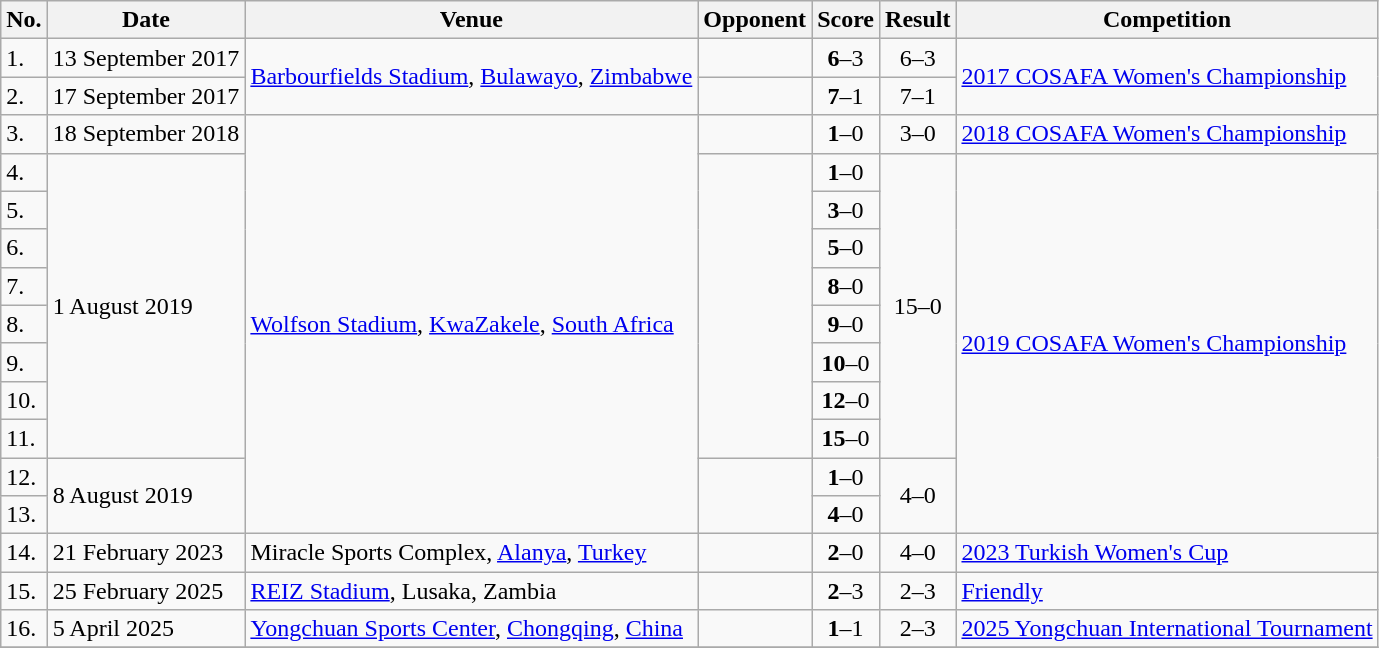<table class="wikitable">
<tr>
<th>No.</th>
<th>Date</th>
<th>Venue</th>
<th>Opponent</th>
<th>Score</th>
<th>Result</th>
<th>Competition</th>
</tr>
<tr>
<td>1.</td>
<td>13 September 2017</td>
<td rowspan=2><a href='#'>Barbourfields Stadium</a>, <a href='#'>Bulawayo</a>, <a href='#'>Zimbabwe</a></td>
<td></td>
<td align=center><strong>6</strong>–3</td>
<td align=center>6–3</td>
<td rowspan=2><a href='#'>2017 COSAFA Women's Championship</a></td>
</tr>
<tr>
<td>2.</td>
<td>17 September 2017</td>
<td></td>
<td align=center><strong>7</strong>–1</td>
<td align=center>7–1</td>
</tr>
<tr>
<td>3.</td>
<td>18 September 2018</td>
<td rowspan=11><a href='#'>Wolfson Stadium</a>, <a href='#'>KwaZakele</a>, <a href='#'>South Africa</a></td>
<td></td>
<td align=center><strong>1</strong>–0</td>
<td align=center>3–0</td>
<td><a href='#'>2018 COSAFA Women's Championship</a></td>
</tr>
<tr>
<td>4.</td>
<td rowspan=8>1 August 2019</td>
<td rowspan=8></td>
<td align=center><strong>1</strong>–0</td>
<td rowspan=8 align=center>15–0</td>
<td rowspan=10><a href='#'>2019 COSAFA Women's Championship</a></td>
</tr>
<tr>
<td>5.</td>
<td align=center><strong>3</strong>–0</td>
</tr>
<tr>
<td>6.</td>
<td align=center><strong>5</strong>–0</td>
</tr>
<tr>
<td>7.</td>
<td align=center><strong>8</strong>–0</td>
</tr>
<tr>
<td>8.</td>
<td align=center><strong>9</strong>–0</td>
</tr>
<tr>
<td>9.</td>
<td align=center><strong>10</strong>–0</td>
</tr>
<tr>
<td>10.</td>
<td align=center><strong>12</strong>–0</td>
</tr>
<tr>
<td>11.</td>
<td align=center><strong>15</strong>–0</td>
</tr>
<tr>
<td>12.</td>
<td rowspan=2>8 August 2019</td>
<td rowspan=2></td>
<td align=center><strong>1</strong>–0</td>
<td rowspan=2 align=center>4–0</td>
</tr>
<tr>
<td>13.</td>
<td align=center><strong>4</strong>–0</td>
</tr>
<tr>
<td>14.</td>
<td>21 February 2023</td>
<td>Miracle Sports Complex, <a href='#'>Alanya</a>, <a href='#'>Turkey</a></td>
<td></td>
<td align=center><strong>2</strong>–0</td>
<td align=center>4–0</td>
<td><a href='#'>2023 Turkish Women's Cup</a></td>
</tr>
<tr>
<td>15.</td>
<td>25 February 2025</td>
<td><a href='#'>REIZ Stadium</a>, Lusaka, Zambia</td>
<td></td>
<td align=center><strong>2</strong>–3</td>
<td align=center>2–3</td>
<td><a href='#'>Friendly</a></td>
</tr>
<tr>
<td>16.</td>
<td>5 April 2025</td>
<td><a href='#'>Yongchuan Sports Center</a>, <a href='#'>Chongqing</a>, <a href='#'>China</a></td>
<td></td>
<td align=center><strong>1</strong>–1</td>
<td align=center>2–3</td>
<td><a href='#'>2025 Yongchuan International Tournament</a></td>
</tr>
<tr>
</tr>
</table>
